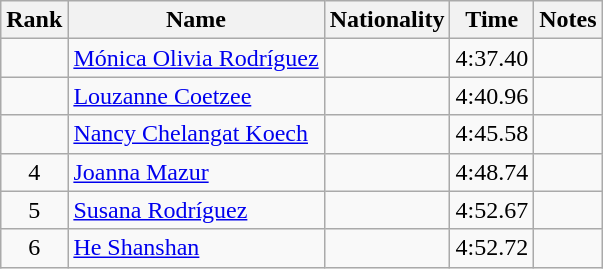<table class="wikitable sortable" style="text-align:center">
<tr>
<th>Rank</th>
<th>Name</th>
<th>Nationality</th>
<th>Time</th>
<th>Notes</th>
</tr>
<tr>
<td></td>
<td align="left"><a href='#'>Mónica Olivia Rodríguez</a></td>
<td align="left"></td>
<td>4:37.40</td>
<td></td>
</tr>
<tr>
<td></td>
<td align="left"><a href='#'>Louzanne Coetzee</a></td>
<td align="left"></td>
<td>4:40.96</td>
<td></td>
</tr>
<tr>
<td></td>
<td align="left"><a href='#'>Nancy Chelangat Koech</a></td>
<td align="left"></td>
<td>4:45.58</td>
<td></td>
</tr>
<tr>
<td>4</td>
<td align="left"><a href='#'>Joanna Mazur</a></td>
<td align="left"></td>
<td>4:48.74</td>
<td></td>
</tr>
<tr>
<td>5</td>
<td align="left"><a href='#'>Susana Rodríguez</a></td>
<td align="left"></td>
<td>4:52.67</td>
<td></td>
</tr>
<tr>
<td>6</td>
<td align="left"><a href='#'>He Shanshan</a></td>
<td align="left"></td>
<td>4:52.72</td>
<td></td>
</tr>
</table>
